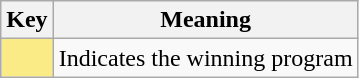<table class="wikitable">
<tr>
<th scope="col" width=%>Key</th>
<th scope="col" width=%>Meaning</th>
</tr>
<tr>
<td style="background:#FAEB86"></td>
<td>Indicates the winning program</td>
</tr>
</table>
